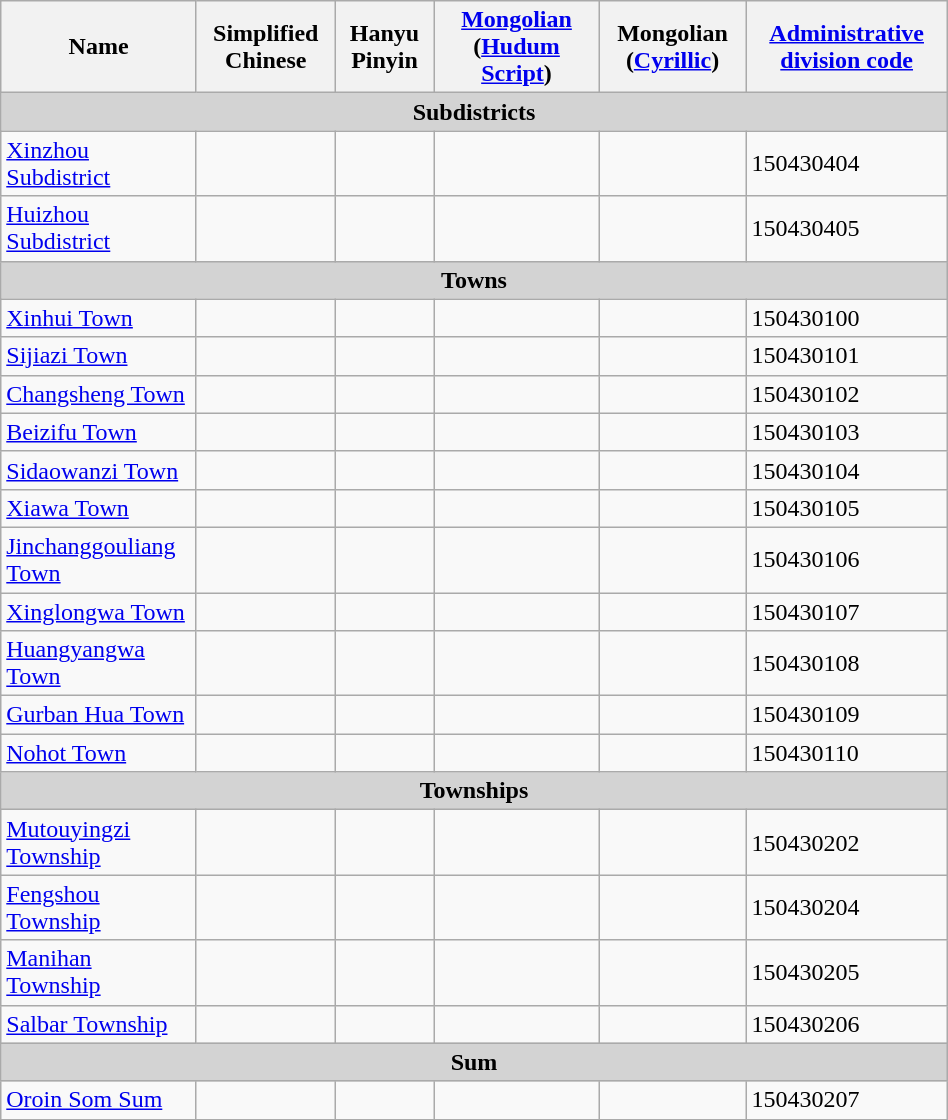<table class="wikitable" align="center" style="width:50%; border="1">
<tr>
<th>Name</th>
<th>Simplified Chinese</th>
<th>Hanyu Pinyin</th>
<th><a href='#'>Mongolian</a> (<a href='#'>Hudum Script</a>)</th>
<th>Mongolian (<a href='#'>Cyrillic</a>)</th>
<th><a href='#'>Administrative division code</a></th>
</tr>
<tr>
<td colspan="6"  style="text-align:center; background:#d3d3d3;"><strong>Subdistricts</strong></td>
</tr>
<tr --------->
<td><a href='#'>Xinzhou Subdistrict</a></td>
<td></td>
<td></td>
<td></td>
<td></td>
<td>150430404</td>
</tr>
<tr>
<td><a href='#'>Huizhou Subdistrict</a></td>
<td></td>
<td></td>
<td></td>
<td></td>
<td>150430405</td>
</tr>
<tr>
<td colspan="6"  style="text-align:center; background:#d3d3d3;"><strong>Towns</strong></td>
</tr>
<tr --------->
<td><a href='#'>Xinhui Town</a></td>
<td></td>
<td></td>
<td></td>
<td></td>
<td>150430100</td>
</tr>
<tr>
<td><a href='#'>Sijiazi Town</a></td>
<td></td>
<td></td>
<td></td>
<td></td>
<td>150430101</td>
</tr>
<tr>
<td><a href='#'>Changsheng Town</a></td>
<td></td>
<td></td>
<td></td>
<td></td>
<td>150430102</td>
</tr>
<tr>
<td><a href='#'>Beizifu Town</a></td>
<td></td>
<td></td>
<td></td>
<td></td>
<td>150430103</td>
</tr>
<tr>
<td><a href='#'>Sidaowanzi Town</a></td>
<td></td>
<td></td>
<td></td>
<td></td>
<td>150430104</td>
</tr>
<tr>
<td><a href='#'>Xiawa Town</a></td>
<td></td>
<td></td>
<td></td>
<td></td>
<td>150430105</td>
</tr>
<tr>
<td><a href='#'>Jinchanggouliang Town</a></td>
<td></td>
<td></td>
<td></td>
<td></td>
<td>150430106</td>
</tr>
<tr>
<td><a href='#'>Xinglongwa Town</a></td>
<td></td>
<td></td>
<td></td>
<td></td>
<td>150430107</td>
</tr>
<tr>
<td><a href='#'>Huangyangwa Town</a></td>
<td></td>
<td></td>
<td></td>
<td></td>
<td>150430108</td>
</tr>
<tr>
<td><a href='#'>Gurban Hua Town</a></td>
<td></td>
<td></td>
<td></td>
<td></td>
<td>150430109</td>
</tr>
<tr>
<td><a href='#'>Nohot Town</a></td>
<td></td>
<td></td>
<td></td>
<td></td>
<td>150430110</td>
</tr>
<tr>
<td colspan="6"  style="text-align:center; background:#d3d3d3;"><strong>Townships</strong></td>
</tr>
<tr --------->
<td><a href='#'>Mutouyingzi Township</a></td>
<td></td>
<td></td>
<td></td>
<td></td>
<td>150430202</td>
</tr>
<tr>
<td><a href='#'>Fengshou Township</a></td>
<td></td>
<td></td>
<td></td>
<td></td>
<td>150430204</td>
</tr>
<tr>
<td><a href='#'>Manihan Township</a></td>
<td></td>
<td></td>
<td></td>
<td></td>
<td>150430205</td>
</tr>
<tr>
<td><a href='#'>Salbar Township</a></td>
<td></td>
<td></td>
<td></td>
<td></td>
<td>150430206</td>
</tr>
<tr>
<td colspan="6"  style="text-align:center; background:#d3d3d3;"><strong>Sum</strong></td>
</tr>
<tr --------->
<td><a href='#'>Oroin Som Sum</a></td>
<td></td>
<td></td>
<td></td>
<td></td>
<td>150430207</td>
</tr>
<tr>
</tr>
</table>
